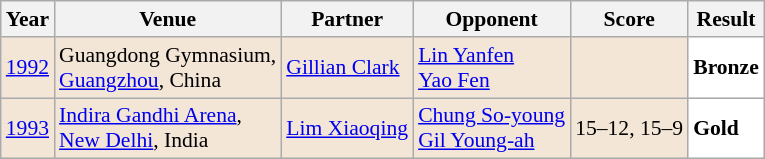<table class="sortable wikitable" style="font-size: 90%;">
<tr>
<th>Year</th>
<th>Venue</th>
<th>Partner</th>
<th>Opponent</th>
<th>Score</th>
<th>Result</th>
</tr>
<tr style="background:#F3E6D7">
<td align="center"><a href='#'>1992</a></td>
<td align="left">Guangdong Gymnasium,<br><a href='#'>Guangzhou</a>, China</td>
<td align="left"> <a href='#'>Gillian Clark</a></td>
<td align="left"> <a href='#'>Lin Yanfen</a><br> <a href='#'>Yao Fen</a></td>
<td align="left"></td>
<td style="text-align:left; background:white"> <strong>Bronze</strong></td>
</tr>
<tr style="background:#F3E6D7">
<td align="center"><a href='#'>1993</a></td>
<td align="left"><a href='#'>Indira Gandhi Arena</a>,<br><a href='#'>New Delhi</a>, India</td>
<td align="left"> <a href='#'>Lim Xiaoqing</a></td>
<td align="left"> <a href='#'>Chung So-young</a><br> <a href='#'>Gil Young-ah</a></td>
<td align="left">15–12, 15–9</td>
<td style="text-align:left; background:white"> <strong>Gold</strong></td>
</tr>
</table>
